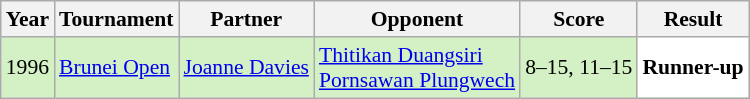<table class="sortable wikitable" style="font-size: 90%;">
<tr>
<th>Year</th>
<th>Tournament</th>
<th>Partner</th>
<th>Opponent</th>
<th>Score</th>
<th>Result</th>
</tr>
<tr style="background:#D4F1C5">
<td align="center">1996</td>
<td align="left"><a href='#'>Brunei Open</a></td>
<td align="left"> <a href='#'>Joanne Davies</a></td>
<td align="left"> <a href='#'>Thitikan Duangsiri</a> <br>  <a href='#'>Pornsawan Plungwech</a></td>
<td align="left">8–15, 11–15</td>
<td style="text-align:left; background:white"> <strong>Runner-up</strong></td>
</tr>
</table>
